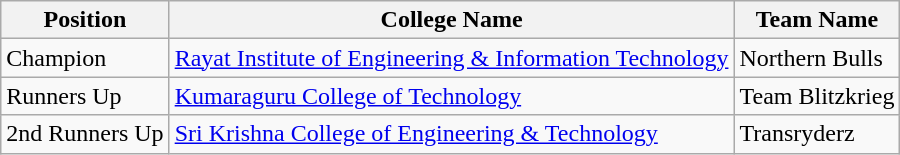<table class="wikitable">
<tr>
<th>Position</th>
<th>College Name</th>
<th>Team Name</th>
</tr>
<tr>
<td>Champion</td>
<td><a href='#'>Rayat Institute of Engineering & Information Technology</a></td>
<td>Northern Bulls</td>
</tr>
<tr>
<td>Runners Up</td>
<td><a href='#'>Kumaraguru College of Technology</a></td>
<td>Team Blitzkrieg</td>
</tr>
<tr>
<td>2nd Runners Up</td>
<td><a href='#'>Sri Krishna College of Engineering & Technology</a></td>
<td>Transryderz</td>
</tr>
</table>
